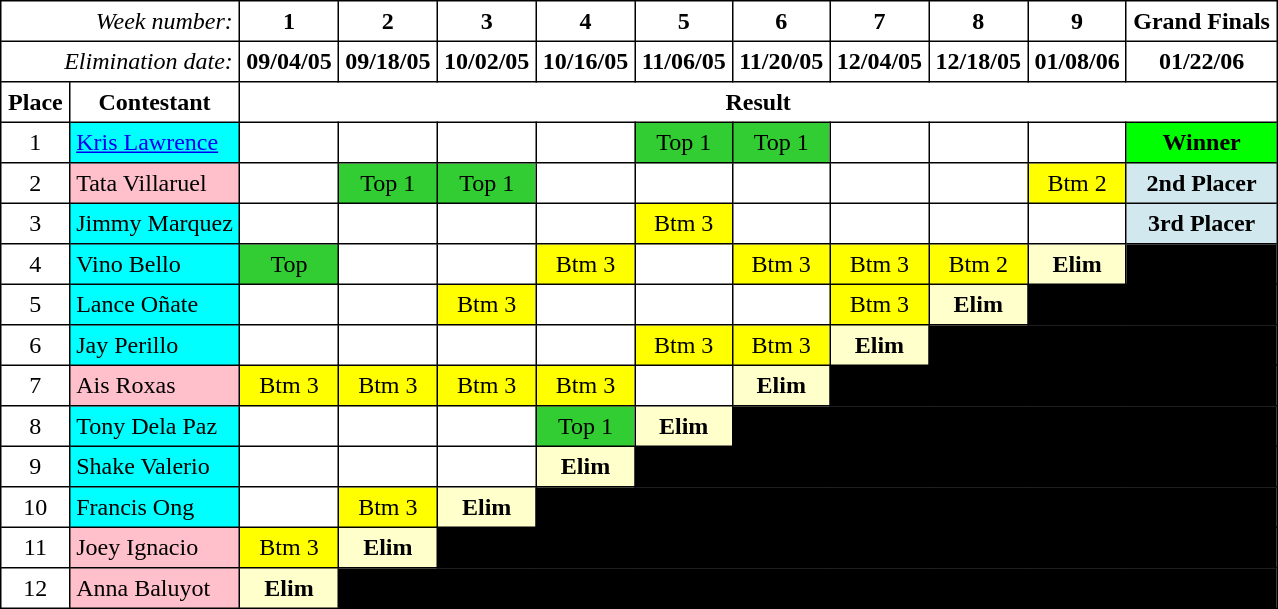<table border="2" cellpadding="4" style="margin:1em auto; background:white; border:1px solid black; border-collapse:collapse; text-align:center">
<tr>
<td colspan="2" align="right"><em>Week number:</em></td>
<th>1</th>
<th>2</th>
<th>3</th>
<th>4</th>
<th>5</th>
<th>6</th>
<th>7</th>
<th>8</th>
<th>9</th>
<th>Grand Finals</th>
</tr>
<tr>
<td colspan="2" align="right"><em>Elimination date:</em></td>
<th>09/04/05</th>
<th>09/18/05</th>
<th>10/02/05</th>
<th>10/16/05</th>
<th>11/06/05</th>
<th>11/20/05</th>
<th>12/04/05</th>
<th>12/18/05</th>
<th>01/08/06</th>
<th>01/22/06</th>
</tr>
<tr>
<th>Place</th>
<th>Contestant</th>
<th colspan="10" align="center">Result</th>
</tr>
<tr>
<td align="center">1</td>
<td style="background:cyan; color:black" align="left"><a href='#'>Kris Lawrence</a></td>
<td style="background:white; color:black"></td>
<td style="background:white; color:black"></td>
<td style="background:white; color:black"></td>
<td style="background:white; color:black"></td>
<td style="background:#32CD32; color:black">Top 1</td>
<td style="background:#32CD32; color:black">Top 1</td>
<td style="background:white; color:black"></td>
<td style="background:white; color:black"></td>
<td style="background:white; color:black"></td>
<td style="background:lime; color:black"><strong>Winner</strong></td>
</tr>
<tr>
<td align="center">2</td>
<td style="background:pink; color:black" align="left" align="left" align="left">Tata Villaruel</td>
<td style="background:white; color:black"></td>
<td style="background:#32CD32; color:black">Top 1</td>
<td style="background:#32CD32; color:black">Top 1</td>
<td style="background:white; color:black"></td>
<td style="background:white; color:black"></td>
<td style="background:white; color:black"></td>
<td style="background:white; color:black"></td>
<td style="background:white; color:black"></td>
<td style="background:yellow; color:black">Btm 2</td>
<td style="background:#D1E8EF; color:black"><strong>2nd Placer</strong></td>
</tr>
<tr>
<td align="center">3</td>
<td style="background:cyan; color:black" align="left" align="left">Jimmy Marquez</td>
<td style="background:white; color:black"></td>
<td style="background:white; color:black"></td>
<td style="background:white; color:black"></td>
<td style="background:white; color:black"></td>
<td style="background:yellow; color:black">Btm 3</td>
<td style="background:white; color:black"></td>
<td style="background:white; color:black"></td>
<td style="background:white; color:black"></td>
<td style="background:white; color:black"></td>
<td style="background:#D1E8EF; color:black"><strong>3rd Placer</strong></td>
</tr>
<tr>
<td align="center">4</td>
<td style="background:cyan; color:black" align="left" align="left">Vino Bello</td>
<td style="background:#32CD32; color:black">Top</td>
<td style="background:white; color:black"></td>
<td style="background:white; color:black"></td>
<td style="background:yellow; color:black">Btm 3</td>
<td style="background:white; color:black"></td>
<td style="background:yellow; color:black">Btm 3</td>
<td style="background:yellow; color:black">Btm 3</td>
<td style="background:yellow; color:black">Btm 2</td>
<td style="background:#FFFFCC; color:black"><strong>Elim</strong></td>
<td style="background:Black; color:white" colspan=1></td>
</tr>
<tr>
<td align="center">5</td>
<td style="background:cyan; color:black" align="left" align="left">Lance Oñate</td>
<td style="background:white; color:black"></td>
<td style="background:white; color:black"></td>
<td style="background:yellow; color:black">Btm 3</td>
<td style="background:white; color:black"></td>
<td style="background:white; color:black"></td>
<td style="background:white; color:black"></td>
<td style="background:yellow; color:black">Btm 3</td>
<td style="background:#FFFFCC; color:black"><strong>Elim</strong></td>
<td style="background:Black; color:white" colspan=2></td>
</tr>
<tr>
<td align="center">6</td>
<td style="background:cyan; color:black" align="left" align="left" align="left">Jay Perillo</td>
<td style="background:white; color:black"></td>
<td style="background:white; color:black"></td>
<td style="background:white; color:black"></td>
<td style="background:white; color:black"></td>
<td style="background:yellow; color:black">Btm 3</td>
<td style="background:yellow; color:black">Btm 3</td>
<td style="background:#FFFFCC; color:black"><strong>Elim</strong></td>
<td style="background:Black; color:white" colspan=3></td>
</tr>
<tr>
<td align="center">7</td>
<td style="background:pink; color:black" align="left" align="left" align="left">Ais Roxas</td>
<td style="background:yellow; color:black">Btm 3</td>
<td style="background:yellow; color:black">Btm 3</td>
<td style="background:yellow; color:black">Btm 3</td>
<td style="background:yellow; color:black">Btm 3</td>
<td style="background:white; color:black"></td>
<td style="background:#FFFFCC; color:black"><strong>Elim</strong></td>
<td style="background:Black; color:white" colspan=4></td>
</tr>
<tr>
<td align="center">8</td>
<td style="background:cyan; color:black" align="left" align="left" align="left">Tony Dela Paz</td>
<td style="background:white; color:black"></td>
<td style="background:white; color:black"></td>
<td style="background:white; color:black"></td>
<td style="background:#32CD32; color:black">Top 1</td>
<td style="background:#FFFFCC; color:black"><strong>Elim</strong></td>
<td style="background:Black; color:white" colspan=5></td>
</tr>
<tr>
<td align="center">9</td>
<td style="background:cyan; color:black" align="left" align="left" align="left">Shake Valerio</td>
<td style="background:white; color:black"></td>
<td style="background:white; color:black"></td>
<td style="background:white; color:black"></td>
<td style="background:#FFFFCC; color:black"><strong>Elim</strong></td>
<td style="background:Black; color:white" colspan=6></td>
</tr>
<tr>
<td align="center">10</td>
<td style="background:cyan; color:black" align="left" align="left" align="left">Francis Ong</td>
<td style="background:white; color:black"></td>
<td style="background:yellow; color:black">Btm 3</td>
<td style="background:#FFFFCC; color:black"><strong>Elim</strong></td>
<td style="background:Black; color:white" colspan=7></td>
</tr>
<tr>
<td align="center">11</td>
<td style="background:pink; color:black" align="left" align="left" align="left">Joey Ignacio</td>
<td style="background:yellow; color:black">Btm 3</td>
<td style="background:#FFFFCC; color:black"><strong>Elim</strong></td>
<td style="background:Black; color:white" colspan=8></td>
</tr>
<tr>
<td align="center">12</td>
<td style="background:pink; color:black" align="left" align="left" align="left">Anna Baluyot</td>
<td style="background:#FFFFCC; color:black"><strong>Elim</strong></td>
<td style="background:Black; color:white" colspan=9></td>
</tr>
</table>
